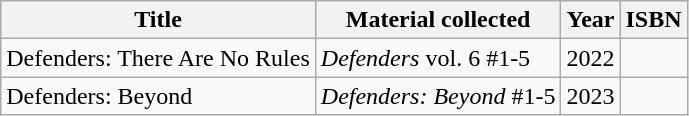<table class="wikitable sortable">
<tr>
<th>Title</th>
<th>Material collected</th>
<th>Year</th>
<th>ISBN</th>
</tr>
<tr>
<td>Defenders: There Are No Rules</td>
<td><em>Defenders</em> vol. 6 #1-5</td>
<td>2022</td>
<td></td>
</tr>
<tr>
<td>Defenders: Beyond</td>
<td><em>Defenders: Beyond</em> #1-5</td>
<td>2023</td>
<td></td>
</tr>
</table>
